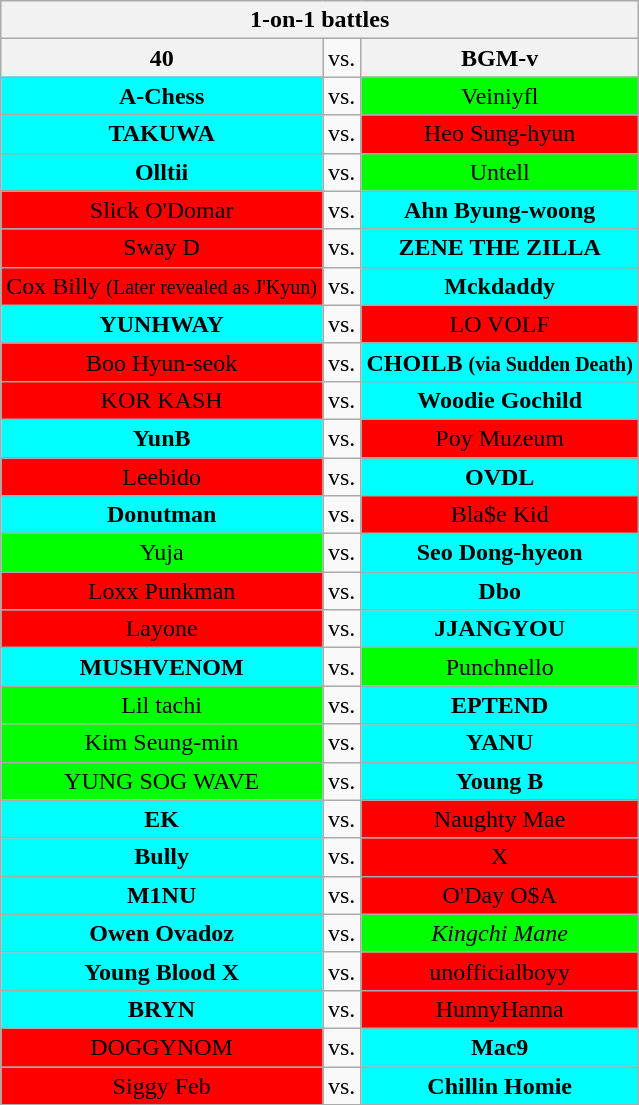<table class="wikitable" style="text-align:center" border="2">
<tr>
<th colspan="3">1-on-1 battles</th>
</tr>
<tr>
<th><strong>40</strong></th>
<td>vs.</td>
<th><strong>BGM-v</strong></th>
</tr>
<tr>
<td style="background:aqua"><strong>A-Chess</strong></td>
<td>vs.</td>
<td style="background:lime">Veiniyfl</td>
</tr>
<tr>
<td style="background:aqua"><strong>TAKUWA</strong></td>
<td>vs.</td>
<td style="background:red">Heo Sung-hyun</td>
</tr>
<tr>
<td style="background:aqua"><strong>Olltii</strong></td>
<td>vs.</td>
<td style="background:lime">Untell</td>
</tr>
<tr>
<td style="background:red">Slick O'Domar</td>
<td>vs.</td>
<td style="background:aqua"><strong>Ahn Byung-woong</strong></td>
</tr>
<tr>
<td style="background:red">Sway D</td>
<td>vs.</td>
<td style="background:aqua"><strong>ZENE THE ZILLA</strong></td>
</tr>
<tr>
<td style="background:red">Cox Billy <small>(Later revealed as J'Kyun) </small></td>
<td>vs.</td>
<td style="background:aqua"><strong>Mckdaddy</strong></td>
</tr>
<tr>
<td style="background:aqua"><strong>YUNHWAY</strong></td>
<td>vs.</td>
<td style="background:red">LO VOLF</td>
</tr>
<tr>
<td style="background:red">Boo Hyun-seok</td>
<td>vs.</td>
<td style="background:aqua"><strong>CHOILB <small>(via Sudden Death) </small></strong></td>
</tr>
<tr>
<td style="background:red">KOR KASH</td>
<td>vs.</td>
<td style="background:aqua"><strong>Woodie Gochild</strong></td>
</tr>
<tr>
<td style="background:aqua"><strong>YunB</strong></td>
<td>vs.</td>
<td style="background:red">Poy Muzeum</td>
</tr>
<tr>
<td style="background:red">Leebido</td>
<td>vs.</td>
<td style="background:aqua"><strong>OVDL</strong></td>
</tr>
<tr>
<td style="background:aqua"><strong>Donutman</strong></td>
<td>vs.</td>
<td style="background:red">Bla$e Kid</td>
</tr>
<tr>
<td style="background:lime">Yuja</td>
<td>vs.</td>
<td style="background:aqua"><strong>Seo Dong-hyeon</strong></td>
</tr>
<tr>
<td style="background:red">Loxx Punkman</td>
<td>vs.</td>
<td style="background:aqua"><strong>Dbo</strong></td>
</tr>
<tr>
<td style="background:red">Layone</td>
<td>vs.</td>
<td style="background:aqua"><strong>JJANGYOU</strong></td>
</tr>
<tr>
<td style="background:aqua"><strong>MUSHVENOM</strong></td>
<td>vs.</td>
<td style="background:lime">Punchnello</td>
</tr>
<tr>
<td style="background:lime">Lil tachi</td>
<td>vs.</td>
<td style="background:aqua"><strong>EPTEND</strong></td>
</tr>
<tr>
<td style="background:lime">Kim Seung-min</td>
<td>vs.</td>
<td style="background:aqua"><strong>YANU</strong></td>
</tr>
<tr>
<td style="background:lime">YUNG SOG WAVE</td>
<td>vs.</td>
<td style="background:aqua"><strong>Young B</strong></td>
</tr>
<tr>
<td style="background:aqua"><strong>EK</strong></td>
<td>vs.</td>
<td style="background:red">Naughty Mae</td>
</tr>
<tr>
<td style="background:aqua"><strong>Bully</strong></td>
<td>vs.</td>
<td style="background:red">X</td>
</tr>
<tr>
<td style="background:aqua"><strong>M1NU</strong></td>
<td>vs.</td>
<td style="background:red">O'Day O$A</td>
</tr>
<tr>
<td style="background:aqua"><strong>Owen Ovadoz</strong></td>
<td>vs.</td>
<td style="background:lime"><em>Kingchi Mane</em></td>
</tr>
<tr>
<td style="background:aqua"><strong>Young Blood X</strong></td>
<td>vs.</td>
<td style="background:red">unofficialboyy</td>
</tr>
<tr>
<td style="background:aqua"><strong>BRYN</strong></td>
<td>vs.</td>
<td style="background:red">HunnyHanna</td>
</tr>
<tr>
<td style="background:red">DOGGYNOM</td>
<td>vs.</td>
<td style="background:aqua"><strong>Mac9</strong></td>
</tr>
<tr>
<td style="background:red">Siggy Feb</td>
<td>vs.</td>
<td style="background:aqua"><strong>Chillin Homie</strong></td>
</tr>
<tr>
</tr>
</table>
